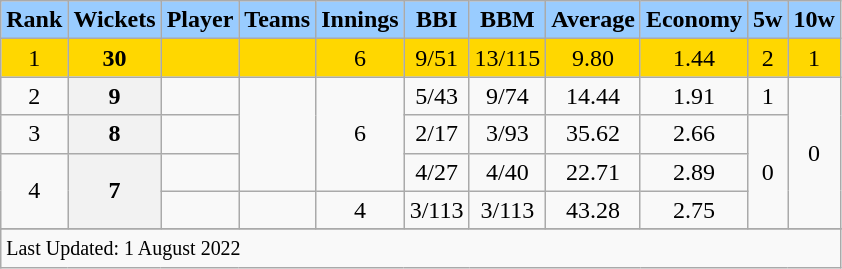<table class="wikitable plainrowheaders sortable">
<tr>
<th scope=col style="background:#9cf;">Rank</th>
<th scope=col style="background:#9cf;">Wickets</th>
<th scope=col style="background:#9cf;">Player</th>
<th scope=col style="background:#9cf;">Teams</th>
<th scope=col style="background:#9cf;">Innings</th>
<th scope=col style="background:#9cf;">BBI</th>
<th scope=col style="background:#9cf;">BBM</th>
<th scope=col style="background:#9cf;">Average</th>
<th scope=col style="background:#9cf;">Economy</th>
<th scope=col style="background:#9cf;">5w</th>
<th scope=col style="background:#9cf;">10w</th>
</tr>
<tr>
<td style="text-align:center; background:gold;">1</td>
<th scope="row"  style="text-align:center; background:gold;"><strong>30</strong></th>
<td style="background:gold;"></td>
<td style="text-align:center; background:gold;"></td>
<td style="text-align:center; background:gold;">6</td>
<td style="text-align:center; background:gold;">9/51</td>
<td style="text-align:center; background:gold;">13/115</td>
<td style="text-align:center; background:gold;">9.80</td>
<td style="text-align:center; background:gold;">1.44</td>
<td style="text-align:center; background:gold;">2</td>
<td style="text-align:center; background:gold;">1</td>
</tr>
<tr>
<td align=center>2</td>
<th scope=row style=text-align:center;><strong>9</strong></th>
<td></td>
<td align=center rowspan=3></td>
<td align=center rowspan=3>6</td>
<td align=center>5/43</td>
<td align=center>9/74</td>
<td align=center>14.44</td>
<td align=center>1.91</td>
<td align=center>1</td>
<td align=center rowspan=4>0</td>
</tr>
<tr>
<td align=center>3</td>
<th scope=row style=text-align:center;><strong>8</strong></th>
<td></td>
<td align=center>2/17</td>
<td align=center>3/93</td>
<td align=center>35.62</td>
<td align=center>2.66</td>
<td align=center rowspan=3>0</td>
</tr>
<tr>
<td align=center rowspan=2>4</td>
<th scope=row style=text-align:center; rowspan=2><strong>7</strong></th>
<td></td>
<td align=center>4/27</td>
<td align=center>4/40</td>
<td align=center>22.71</td>
<td align=center>2.89</td>
</tr>
<tr>
<td></td>
<td align=center></td>
<td align=center>4</td>
<td align=center>3/113</td>
<td align=center>3/113</td>
<td align=center>43.28</td>
<td align=center>2.75</td>
</tr>
<tr>
</tr>
<tr class=sortbottom>
<td colspan=11><small>Last Updated: 1 August 2022</small></td>
</tr>
</table>
